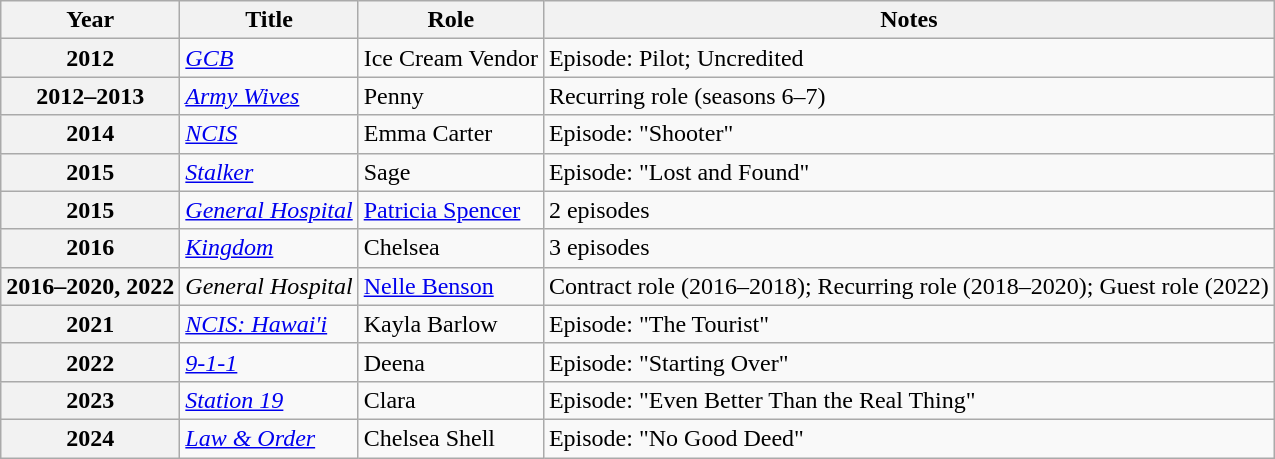<table class="wikitable sortable plainrowheaders">
<tr>
<th scope="col">Year</th>
<th scope="col">Title</th>
<th scope="col">Role</th>
<th scope="col" class="unsortable">Notes</th>
</tr>
<tr>
<th scope="row">2012</th>
<td><em><a href='#'>GCB</a></em></td>
<td>Ice Cream Vendor</td>
<td>Episode: Pilot; Uncredited</td>
</tr>
<tr>
<th scope="row">2012–2013</th>
<td><em><a href='#'>Army Wives</a></em></td>
<td>Penny</td>
<td>Recurring role (seasons 6–7)</td>
</tr>
<tr>
<th scope="row">2014</th>
<td><em><a href='#'>NCIS</a></em></td>
<td>Emma Carter</td>
<td>Episode: "Shooter"</td>
</tr>
<tr>
<th scope="row">2015</th>
<td><em><a href='#'>Stalker</a></em></td>
<td>Sage</td>
<td>Episode: "Lost and Found"</td>
</tr>
<tr>
<th scope="row">2015</th>
<td><em><a href='#'>General Hospital</a></em></td>
<td><a href='#'>Patricia Spencer</a></td>
<td>2 episodes</td>
</tr>
<tr>
<th scope="row">2016</th>
<td><em><a href='#'>Kingdom</a></em></td>
<td>Chelsea</td>
<td>3 episodes</td>
</tr>
<tr>
<th scope="row">2016–2020, 2022</th>
<td><em>General Hospital</em></td>
<td><a href='#'>Nelle Benson</a></td>
<td>Contract role (2016–2018); Recurring role (2018–2020); Guest role (2022)</td>
</tr>
<tr>
<th scope="row">2021</th>
<td><em><a href='#'>NCIS: Hawai'i</a></em></td>
<td>Kayla Barlow</td>
<td>Episode: "The Tourist"</td>
</tr>
<tr>
<th scope="row">2022</th>
<td><em><a href='#'>9-1-1</a></em></td>
<td>Deena</td>
<td>Episode: "Starting Over"</td>
</tr>
<tr>
<th scope="row">2023</th>
<td><em><a href='#'>Station 19</a></em></td>
<td>Clara</td>
<td>Episode: "Even Better Than the Real Thing"</td>
</tr>
<tr>
<th scope="row">2024</th>
<td><em><a href='#'>Law & Order</a></em></td>
<td>Chelsea Shell</td>
<td>Episode: "No Good Deed"</td>
</tr>
</table>
